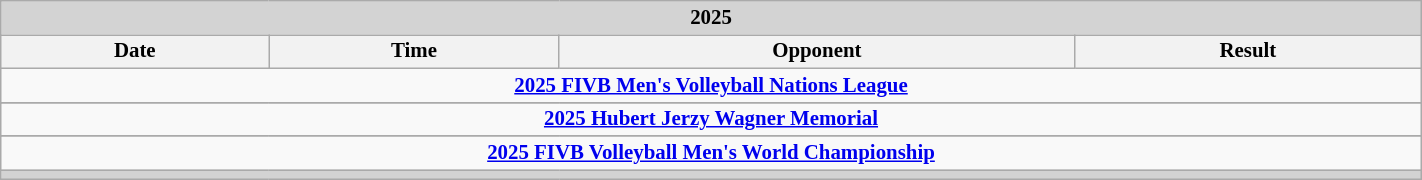<table class="wikitable collapsible collapsed" style="font-size:87%; width:75%;">
<tr>
<td style="text-align: center;" colspan=12 bgcolor="lightgrey"><strong>2025</strong></td>
</tr>
<tr>
<th>Date</th>
<th>Time</th>
<th colspan=3>Opponent</th>
<th colspan=7>Result</th>
</tr>
<tr>
<td style="text-align: center;" colspan=12><strong><a href='#'>2025 FIVB Men's Volleyball Nations League</a></strong></td>
</tr>
<tr>
</tr>
<tr>
<td style="text-align: center;" colspan=12><strong><a href='#'>2025 Hubert Jerzy Wagner Memorial</a></strong></td>
</tr>
<tr>
</tr>
<tr>
<td style="text-align: center;" colspan=12><strong><a href='#'>2025 FIVB Volleyball Men's World Championship</a></strong></td>
</tr>
<tr>
<td style="text-align: center;" colspan=12 bgcolor="lightgrey"></td>
</tr>
</table>
